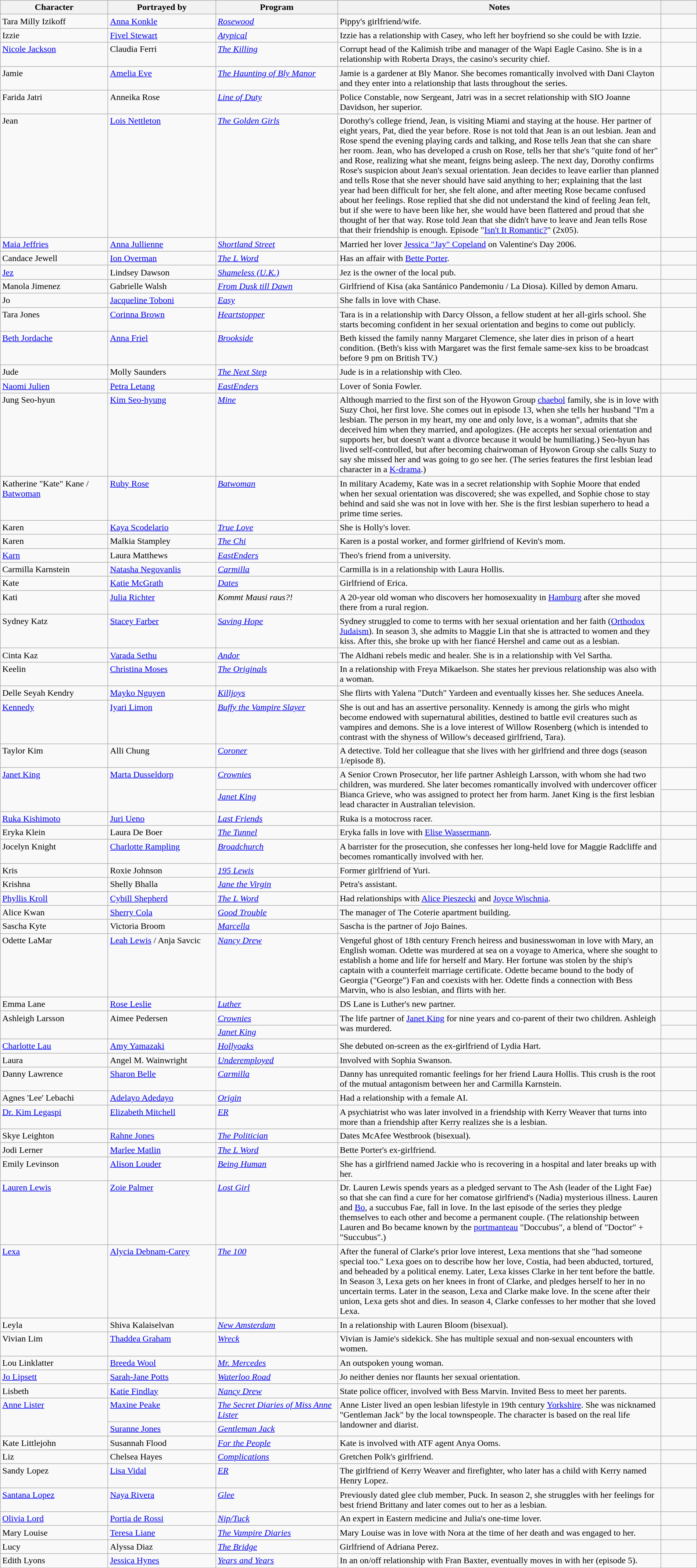<table class="wikitable sortable" style="width:100%">
<tr>
<th style="width:15%;">Character</th>
<th style="width:15%;">Portrayed by</th>
<th style="width:17%;">Program</th>
<th style="width:45%;">Notes</th>
<th style="width:5%;" class="unsortable"></th>
</tr>
<tr valign="top">
<td>Tara Milly Izikoff</td>
<td><a href='#'>Anna Konkle</a></td>
<td><em><a href='#'>Rosewood</a></em></td>
<td>Pippy's girlfriend/wife.</td>
<td></td>
</tr>
<tr valign="top">
<td>Izzie</td>
<td><a href='#'>Fivel Stewart</a></td>
<td><em><a href='#'>Atypical</a></em></td>
<td>Izzie has a relationship with Casey, who left her boyfriend so she could be with Izzie.</td>
<td></td>
</tr>
<tr valign="top">
<td><a href='#'>Nicole Jackson</a></td>
<td>Claudia Ferri</td>
<td><em><a href='#'>The Killing</a></em></td>
<td>Corrupt head of the Kalimish tribe and manager of the Wapi Eagle Casino. She is in a relationship with Roberta Drays, the casino's security chief.</td>
<td></td>
</tr>
<tr valign="top">
<td>Jamie</td>
<td><a href='#'>Amelia Eve</a></td>
<td><em><a href='#'>The Haunting of Bly Manor</a></em></td>
<td>Jamie is a gardener at Bly Manor. She becomes romantically involved with Dani Clayton and they enter into a relationship that lasts throughout the series.</td>
<td></td>
</tr>
<tr valign="top">
<td>Farida Jatri</td>
<td>Anneika Rose</td>
<td><em><a href='#'>Line of Duty</a></em></td>
<td>Police Constable, now Sergeant, Jatri was in a secret relationship with SIO Joanne Davidson, her superior.</td>
<td></td>
</tr>
<tr valign="top">
<td>Jean</td>
<td><a href='#'>Lois Nettleton</a></td>
<td><em><a href='#'>The Golden Girls</a></em></td>
<td>Dorothy's college friend, Jean, is visiting Miami and staying at the house. Her partner of eight years, Pat, died the year before. Rose is not told that Jean is an out lesbian. Jean and Rose spend the evening playing cards and talking, and Rose tells Jean that she can share her room. Jean, who has developed a crush on Rose, tells her that she's "quite fond of her" and Rose, realizing what she meant, feigns being asleep. The next day, Dorothy confirms Rose's suspicion about Jean's sexual orientation. Jean decides to leave earlier than planned and tells Rose that she never should have said anything to her; explaining that the last year had been difficult for her, she felt alone, and after meeting Rose became confused about her feelings. Rose replied that she did not understand the kind of feeling Jean felt, but if she were to have been like her, she would have been flattered and proud that she thought of her that way. Rose told Jean that she didn't have to leave and Jean tells Rose that their friendship is enough. Episode "<a href='#'>Isn't It Romantic?</a>" (2x05).</td>
<td></td>
</tr>
<tr valign="top">
<td><a href='#'>Maia Jeffries</a></td>
<td><a href='#'>Anna Jullienne</a></td>
<td><em><a href='#'>Shortland Street</a></em></td>
<td>Married her lover <a href='#'>Jessica "Jay" Copeland</a> on Valentine's Day 2006.</td>
<td></td>
</tr>
<tr valign="top">
<td>Candace Jewell</td>
<td><a href='#'>Ion Overman</a></td>
<td><em><a href='#'>The L Word</a></em></td>
<td>Has an affair with <a href='#'>Bette Porter</a>.</td>
<td></td>
</tr>
<tr valign="top">
<td><a href='#'>Jez</a></td>
<td>Lindsey Dawson</td>
<td><em><a href='#'>Shameless (U.K.)</a></em></td>
<td>Jez is the owner of the local pub.</td>
<td></td>
</tr>
<tr valign="top">
<td>Manola Jimenez</td>
<td>Gabrielle Walsh</td>
<td><em><a href='#'>From Dusk till Dawn</a></em></td>
<td>Girlfriend of Kisa (aka Santánico Pandemoniu / La Diosa). Killed by demon Amaru.</td>
<td></td>
</tr>
<tr valign="top">
<td>Jo</td>
<td><a href='#'>Jacqueline Toboni</a></td>
<td><em><a href='#'>Easy</a></em></td>
<td>She falls in love with Chase.</td>
<td></td>
</tr>
<tr valign="top">
<td>Tara Jones</td>
<td><a href='#'>Corinna Brown</a></td>
<td><em><a href='#'>Heartstopper</a></em></td>
<td>Tara is in a relationship with Darcy Olsson, a fellow student at her all-girls school. She starts becoming confident in her sexual orientation and begins to come out publicly.</td>
<td></td>
</tr>
<tr valign="top">
<td><a href='#'>Beth Jordache</a></td>
<td><a href='#'>Anna Friel</a></td>
<td><em><a href='#'>Brookside</a></em></td>
<td>Beth kissed the family nanny Margaret Clemence, she later dies in prison of a heart condition.  (Beth's kiss with Margaret was the first female same-sex kiss to be broadcast before 9 pm on British TV.)</td>
<td></td>
</tr>
<tr valign="top">
<td>Jude</td>
<td>Molly Saunders</td>
<td><em><a href='#'>The Next Step</a></em></td>
<td>Jude is in a relationship with Cleo.</td>
<td></td>
</tr>
<tr valign="top">
<td><a href='#'>Naomi Julien</a></td>
<td><a href='#'>Petra Letang</a></td>
<td><em><a href='#'>EastEnders</a></em></td>
<td>Lover of Sonia Fowler.</td>
<td></td>
</tr>
<tr valign="top">
<td>Jung Seo-hyun</td>
<td><a href='#'>Kim Seo-hyung</a></td>
<td><em><a href='#'>Mine</a></em></td>
<td>Although married to the first son of the Hyowon Group <a href='#'>chaebol</a> family, she is in love with Suzy Choi, her first love. She comes out in episode 13, when she tells her husband "I'm a lesbian. The person in my heart, my one and only love, is a woman", admits that she deceived him when they married, and apologizes. (He accepts her sexual orientation and supports her, but doesn't want a divorce because it would be humiliating.) Seo-hyun has lived self-controlled, but after becoming chairwoman of Hyowon Group she calls Suzy to say she missed her and was going to go see her.  (The series features the first lesbian lead character in a <a href='#'>K-drama</a>.)</td>
<td></td>
</tr>
<tr valign="top">
<td>Katherine "Kate" Kane / <a href='#'>Batwoman</a></td>
<td><a href='#'>Ruby Rose</a></td>
<td><em><a href='#'>Batwoman</a></em></td>
<td>In military Academy, Kate was in a secret relationship with Sophie Moore that ended when her sexual orientation was discovered; she was expelled, and Sophie chose to stay behind and said she was not in love with her.  She is the first lesbian superhero to head a prime time series.</td>
<td></td>
</tr>
<tr valign="top">
<td>Karen</td>
<td><a href='#'>Kaya Scodelario</a></td>
<td><em><a href='#'>True Love</a></em></td>
<td>She is Holly's lover.</td>
<td></td>
</tr>
<tr valign="top">
<td>Karen</td>
<td>Malkia Stampley</td>
<td><em><a href='#'>The Chi</a></em></td>
<td>Karen is a postal worker, and former girlfriend of Kevin's mom.</td>
<td></td>
</tr>
<tr valign="top">
<td><a href='#'>Karn</a></td>
<td>Laura Matthews</td>
<td><em><a href='#'>EastEnders</a></em></td>
<td>Theo's friend from a university.</td>
<td></td>
</tr>
<tr valign="top">
<td>Carmilla Karnstein</td>
<td><a href='#'>Natasha Negovanlis</a></td>
<td><em><a href='#'>Carmilla</a></em></td>
<td>Carmilla is in a relationship with Laura Hollis.</td>
<td></td>
</tr>
<tr valign="top">
<td>Kate</td>
<td><a href='#'>Katie McGrath</a></td>
<td><em><a href='#'>Dates</a></em></td>
<td>Girlfriend of Erica.</td>
<td></td>
</tr>
<tr valign="top">
<td>Kati</td>
<td><a href='#'>Julia Richter</a></td>
<td><em>Kommt Mausi raus?!</em></td>
<td>A 20-year old woman who discovers her homosexuality in <a href='#'>Hamburg</a> after she moved there from a rural region.</td>
<td></td>
</tr>
<tr valign="top">
<td>Sydney Katz</td>
<td><a href='#'>Stacey Farber</a></td>
<td><em><a href='#'>Saving Hope</a></em></td>
<td>Sydney struggled to come to terms with her sexual orientation and her faith (<a href='#'>Orthodox Judaism</a>). In season 3, she admits to Maggie Lin that she is attracted to women and they kiss. After this, she broke up with her fiancé Hershel and came out as a lesbian.</td>
<td></td>
</tr>
<tr valign="top">
<td>Cinta Kaz</td>
<td><a href='#'>Varada Sethu</a></td>
<td><em><a href='#'>Andor</a></em></td>
<td>The Aldhani rebels medic and healer. She is in a relationship with Vel Sartha.</td>
<td></td>
</tr>
<tr valign="top">
<td>Keelin</td>
<td><a href='#'>Christina Moses</a></td>
<td><em><a href='#'>The Originals</a></em></td>
<td>In a relationship with Freya Mikaelson. She states her previous relationship was also with a woman.</td>
<td></td>
</tr>
<tr valign="top">
<td>Delle Seyah Kendry</td>
<td><a href='#'>Mayko Nguyen</a></td>
<td><em><a href='#'>Killjoys</a></em></td>
<td>She flirts with Yalena "Dutch" Yardeen and eventually kisses her. She seduces Aneela.</td>
<td></td>
</tr>
<tr valign="top">
<td><a href='#'>Kennedy</a></td>
<td><a href='#'>Iyari Limon</a></td>
<td><em><a href='#'>Buffy the Vampire Slayer</a></em></td>
<td>She is out and has an assertive personality. Kennedy is among the girls who might become endowed with supernatural abilities, destined to battle evil creatures such as vampires and demons. She is a love interest of Willow Rosenberg (which is intended to contrast with the shyness of Willow's deceased girlfriend, Tara).</td>
<td></td>
</tr>
<tr valign="top">
<td>Taylor Kim</td>
<td>Alli Chung</td>
<td><em><a href='#'>Coroner</a></em></td>
<td>A detective. Told her colleague that she lives with her girlfriend and three dogs (season 1/episode 8).</td>
<td></td>
</tr>
<tr valign="top">
<td rowspan="2"><a href='#'>Janet King</a></td>
<td rowspan="2"><a href='#'>Marta Dusseldorp</a></td>
<td><em><a href='#'>Crownies</a></em></td>
<td rowspan="2">A Senior Crown Prosecutor, her life partner Ashleigh Larsson, with whom she had two children, was murdered. She later becomes romantically involved with undercover officer Bianca Grieve, who was assigned to protect her from harm.  Janet King is the first lesbian lead character in Australian television.</td>
<td></td>
</tr>
<tr valign="top">
<td><em><a href='#'>Janet King</a></em></td>
</tr>
<tr valign="top">
<td><a href='#'>Ruka Kishimoto</a></td>
<td><a href='#'>Juri Ueno</a></td>
<td><em><a href='#'>Last Friends</a></em></td>
<td>Ruka is a motocross racer.</td>
<td></td>
</tr>
<tr valign="top">
<td>Eryka Klein</td>
<td>Laura De Boer</td>
<td><em><a href='#'>The Tunnel</a></em></td>
<td>Eryka falls in love with <a href='#'>Elise Wassermann</a>.</td>
<td></td>
</tr>
<tr valign="top">
<td>Jocelyn Knight</td>
<td><a href='#'>Charlotte Rampling</a></td>
<td><em><a href='#'>Broadchurch</a></em></td>
<td>A barrister for the prosecution, she confesses her long-held love for Maggie Radcliffe and becomes romantically involved with her.</td>
<td></td>
</tr>
<tr valign="top">
<td>Kris</td>
<td>Roxie Johnson</td>
<td><em><a href='#'>195 Lewis</a></em></td>
<td>Former girlfriend of Yuri.</td>
<td></td>
</tr>
<tr valign="top">
<td>Krishna</td>
<td>Shelly Bhalla</td>
<td><em><a href='#'>Jane the Virgin</a></em></td>
<td>Petra's assistant.</td>
<td></td>
</tr>
<tr valign="top">
<td><a href='#'>Phyllis Kroll</a></td>
<td><a href='#'>Cybill Shepherd</a></td>
<td><em><a href='#'>The L Word</a></em></td>
<td>Had relationships with <a href='#'>Alice Pieszecki</a> and <a href='#'>Joyce Wischnia</a>.</td>
<td></td>
</tr>
<tr valign="top">
<td>Alice Kwan</td>
<td><a href='#'>Sherry Cola</a></td>
<td><em><a href='#'>Good Trouble</a></em></td>
<td>The manager of The Coterie apartment building.</td>
<td></td>
</tr>
<tr valign="top">
<td>Sascha Kyte</td>
<td>Victoria Broom</td>
<td><em><a href='#'>Marcella</a></em></td>
<td>Sascha is the partner of Jojo Baines.</td>
<td></td>
</tr>
<tr valign="top">
<td>Odette LaMar</td>
<td><a href='#'>Leah Lewis</a> / Anja Savcic</td>
<td><em><a href='#'>Nancy Drew</a></em></td>
<td>Vengeful ghost of 18th century French heiress and businesswoman in love with Mary, an English woman. Odette was murdered at sea on a voyage to America, where she sought to establish a home and life for herself and Mary. Her fortune was stolen by the ship's captain with a counterfeit marriage certificate. Odette became bound to the body of Georgia ("George") Fan and coexists with her. Odette finds a connection with Bess Marvin, who is also lesbian, and flirts with her.</td>
<td></td>
</tr>
<tr valign="top">
<td>Emma Lane</td>
<td><a href='#'>Rose Leslie</a></td>
<td><em><a href='#'>Luther</a></em></td>
<td>DS Lane is Luther's new partner.</td>
<td></td>
</tr>
<tr valign="top">
<td rowspan="2">Ashleigh Larsson</td>
<td rowspan="2">Aimee Pedersen</td>
<td><em><a href='#'>Crownies</a></em></td>
<td rowspan="2">The life partner of <a href='#'>Janet King</a> for nine years and co-parent of their two children. Ashleigh was murdered.</td>
<td></td>
</tr>
<tr valign="top">
<td><em><a href='#'>Janet King</a></em></td>
</tr>
<tr valign="top">
<td><a href='#'>Charlotte Lau</a></td>
<td><a href='#'>Amy Yamazaki</a></td>
<td><em><a href='#'>Hollyoaks</a></em></td>
<td>She debuted on-screen as the ex-girlfriend of Lydia Hart.</td>
<td></td>
</tr>
<tr valign="top">
<td>Laura</td>
<td>Angel M. Wainwright</td>
<td><em><a href='#'>Underemployed</a></em></td>
<td>Involved with Sophia Swanson.</td>
<td></td>
</tr>
<tr valign="top">
<td>Danny Lawrence</td>
<td><a href='#'>Sharon Belle</a></td>
<td><em><a href='#'>Carmilla</a></em></td>
<td>Danny has unrequited romantic feelings for her friend Laura Hollis. This crush is the root of the mutual antagonism between her and Carmilla Karnstein.</td>
<td></td>
</tr>
<tr valign="top">
<td>Agnes 'Lee' Lebachi</td>
<td><a href='#'>Adelayo Adedayo</a></td>
<td><em><a href='#'>Origin</a></em></td>
<td>Had a relationship with a female AI.</td>
<td></td>
</tr>
<tr valign="top">
<td><a href='#'>Dr. Kim Legaspi</a></td>
<td><a href='#'>Elizabeth Mitchell</a></td>
<td><em><a href='#'>ER</a></em></td>
<td>A psychiatrist who was later involved in a friendship with Kerry Weaver that turns into more than a friendship after Kerry realizes she is a lesbian.</td>
<td></td>
</tr>
<tr valign="top">
<td>Skye Leighton</td>
<td><a href='#'>Rahne Jones</a></td>
<td><em><a href='#'>The Politician</a></em></td>
<td>Dates McAfee Westbrook (bisexual).</td>
<td></td>
</tr>
<tr valign="top">
<td>Jodi Lerner</td>
<td><a href='#'>Marlee Matlin</a></td>
<td><em><a href='#'>The L Word</a></em></td>
<td>Bette Porter's ex-girlfriend.</td>
<td></td>
</tr>
<tr valign="top">
<td>Emily Levinson</td>
<td><a href='#'>Alison Louder</a></td>
<td><em><a href='#'>Being Human</a></em></td>
<td>She has a girlfriend named Jackie who is recovering in a hospital and later breaks up with her.</td>
<td></td>
</tr>
<tr valign="top">
<td><a href='#'>Lauren Lewis</a></td>
<td><a href='#'>Zoie Palmer</a></td>
<td><em><a href='#'>Lost Girl</a></em></td>
<td>Dr. Lauren Lewis spends years as a pledged servant to The Ash (leader of the Light Fae) so that she can find a cure for her comatose girlfriend's (Nadia) mysterious illness. Lauren and <a href='#'>Bo</a>, a succubus Fae, fall in love. In the last episode of the series they pledge themselves to each other and become a permanent couple.  (The relationship between Lauren and Bo became known by the <a href='#'>portmanteau</a> "Doccubus", a blend of "Doctor" + "Succubus".)</td>
<td></td>
</tr>
<tr valign="top">
<td><a href='#'>Lexa</a></td>
<td><a href='#'>Alycia Debnam-Carey</a></td>
<td><em><a href='#'>The 100</a></em></td>
<td>After the funeral of Clarke's prior love interest, Lexa mentions that she "had someone special too." Lexa goes on to describe how her love, Costia, had been abducted, tortured, and beheaded by a political enemy. Later, Lexa kisses Clarke in her tent before the battle. In Season 3, Lexa gets on her knees in front of Clarke, and pledges herself to her in no uncertain terms. Later in the season, Lexa and Clarke make love. In the scene after their union, Lexa gets shot and dies. In season 4, Clarke confesses to her mother that she loved Lexa.</td>
<td></td>
</tr>
<tr valign="top">
<td>Leyla</td>
<td>Shiva Kalaiselvan</td>
<td><em><a href='#'>New Amsterdam</a></em></td>
<td>In a relationship with Lauren Bloom (bisexual).</td>
<td></td>
</tr>
<tr valign="top">
<td>Vivian Lim</td>
<td><a href='#'>Thaddea Graham</a></td>
<td><em><a href='#'>Wreck</a></em></td>
<td>Vivian is Jamie's sidekick. She has multiple sexual and non-sexual encounters with women.</td>
<td></td>
</tr>
<tr valign="top">
<td>Lou Linklatter</td>
<td><a href='#'>Breeda Wool</a></td>
<td><em><a href='#'>Mr. Mercedes</a></em></td>
<td>An outspoken young woman.</td>
<td></td>
</tr>
<tr valign="top">
<td><a href='#'>Jo Lipsett</a></td>
<td><a href='#'>Sarah-Jane Potts</a></td>
<td><em><a href='#'>Waterloo Road</a></em></td>
<td>Jo neither denies nor flaunts her sexual orientation.</td>
<td></td>
</tr>
<tr valign="top">
<td>Lisbeth</td>
<td><a href='#'>Katie Findlay</a></td>
<td><em><a href='#'>Nancy Drew</a></em></td>
<td>State police officer, involved with Bess Marvin. Invited Bess to meet her parents.</td>
<td></td>
</tr>
<tr valign="top">
<td rowspan="2"><a href='#'>Anne Lister</a></td>
<td><a href='#'>Maxine Peake</a></td>
<td><em><a href='#'>The Secret Diaries of Miss Anne Lister</a></em></td>
<td rowspan="2">Anne Lister lived an open lesbian lifestyle in 19th century <a href='#'>Yorkshire</a>. She was nicknamed "Gentleman Jack" by the local townspeople.  The character is based on the real life landowner and diarist.</td>
<td rowspan="2"><br></td>
</tr>
<tr valign="top">
<td><a href='#'>Suranne Jones</a></td>
<td><em><a href='#'>Gentleman Jack</a></em></td>
</tr>
<tr valign="top">
<td>Kate Littlejohn</td>
<td>Susannah Flood</td>
<td><em><a href='#'>For the People</a></em></td>
<td>Kate is involved with ATF agent Anya Ooms.</td>
<td></td>
</tr>
<tr valign="top">
<td>Liz</td>
<td>Chelsea Hayes</td>
<td><em><a href='#'>Complications</a></em></td>
<td>Gretchen Polk's girlfriend.</td>
<td></td>
</tr>
<tr valign="top">
<td>Sandy Lopez</td>
<td><a href='#'>Lisa Vidal</a></td>
<td><em><a href='#'>ER</a></em></td>
<td>The girlfriend of Kerry Weaver and firefighter, who later has a child with Kerry named Henry Lopez.</td>
<td></td>
</tr>
<tr valign="top">
<td><a href='#'>Santana Lopez</a></td>
<td><a href='#'>Naya Rivera</a></td>
<td><em><a href='#'>Glee</a></em></td>
<td>Previously dated glee club member, Puck. In season 2, she struggles with her feelings for best friend Brittany and later comes out to her as a lesbian.</td>
<td></td>
</tr>
<tr valign="top">
<td><a href='#'>Olivia Lord</a></td>
<td><a href='#'>Portia de Rossi</a></td>
<td><em><a href='#'>Nip/Tuck</a></em></td>
<td>An expert in Eastern medicine and Julia's one-time lover.</td>
<td></td>
</tr>
<tr valign="top">
<td>Mary Louise</td>
<td><a href='#'>Teresa Liane</a></td>
<td><em><a href='#'>The Vampire Diaries</a></em></td>
<td>Mary Louise was in love with Nora at the time of her death and was engaged to her.</td>
<td></td>
</tr>
<tr valign="top">
<td>Lucy</td>
<td>Alyssa Diaz</td>
<td><em><a href='#'>The Bridge</a></em></td>
<td>Girlfriend of Adriana Perez.</td>
<td></td>
</tr>
<tr valign="top">
<td>Edith Lyons</td>
<td><a href='#'>Jessica Hynes</a></td>
<td><em><a href='#'>Years and Years</a></em></td>
<td>In an on/off relationship with Fran Baxter, eventually moves in with her (episode 5).</td>
<td></td>
</tr>
<tr valign="top">
</tr>
</table>
